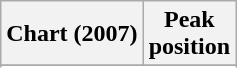<table class="wikitable sortable">
<tr>
<th>Chart (2007)</th>
<th>Peak<br>position</th>
</tr>
<tr>
</tr>
<tr>
</tr>
</table>
